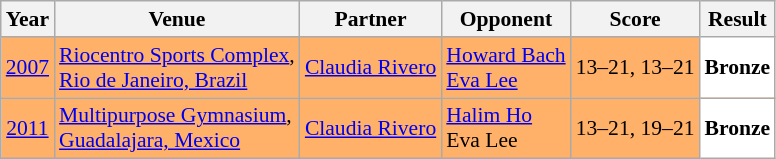<table class="sortable wikitable" style="font-size: 90%;">
<tr>
<th>Year</th>
<th>Venue</th>
<th>Partner</th>
<th>Opponent</th>
<th>Score</th>
<th>Result</th>
</tr>
<tr style="background:#FFB069">
<td align="center"><a href='#'>2007</a></td>
<td align="left"><a href='#'>Riocentro Sports Complex</a>,<br><a href='#'>Rio de Janeiro, Brazil</a></td>
<td align="left"> <a href='#'>Claudia Rivero</a></td>
<td align="left"> <a href='#'>Howard Bach</a> <br>  <a href='#'>Eva Lee</a></td>
<td align="left">13–21, 13–21</td>
<td style="text-align:left; background:white"> <strong>Bronze</strong></td>
</tr>
<tr style="background:#FFB069">
<td align="center"><a href='#'>2011</a></td>
<td align="left"><a href='#'>Multipurpose Gymnasium</a>,<br><a href='#'>Guadalajara, Mexico</a></td>
<td align="left"> <a href='#'>Claudia Rivero</a></td>
<td align="left"> <a href='#'>Halim Ho</a> <br>  Eva Lee</td>
<td align="left">13–21, 19–21</td>
<td style="text-align:left; background:white"> <strong>Bronze</strong></td>
</tr>
</table>
